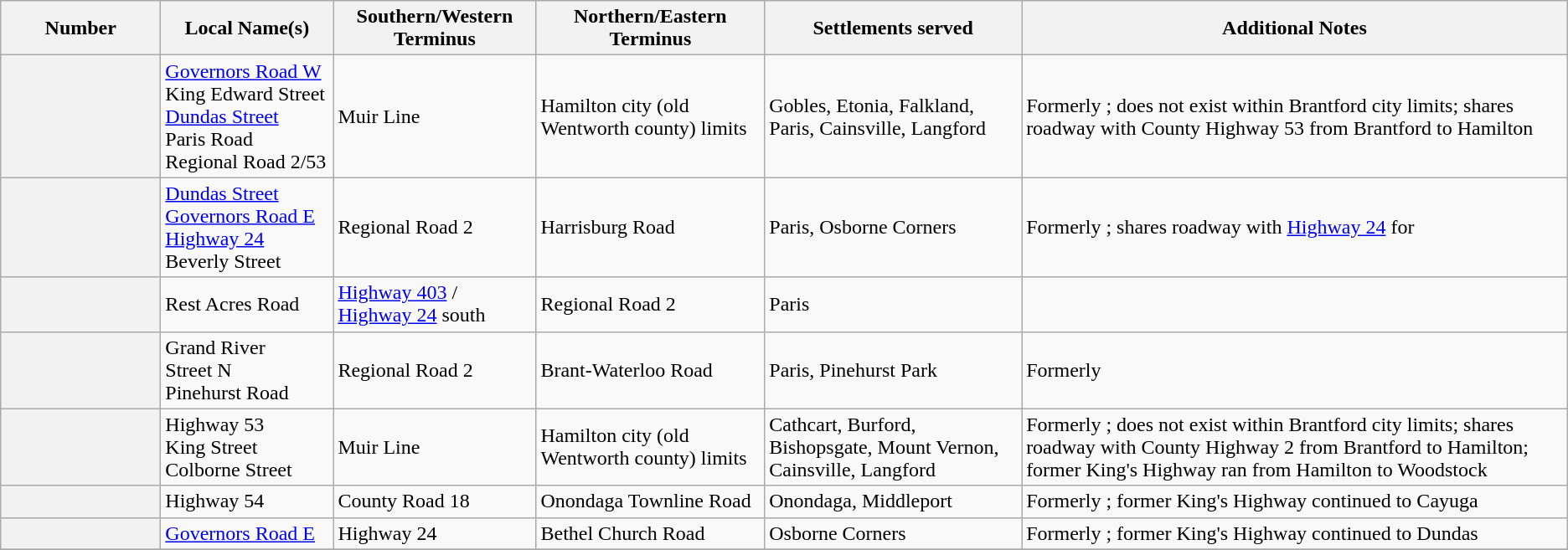<table class="wikitable sortable">
<tr>
<th width="120px" scope="col">Number</th>
<th width="130px" scope="col">Local Name(s)</th>
<th scope="col">Southern/Western Terminus</th>
<th scope="col">Northern/Eastern Terminus</th>
<th class="unsortable" scope="col">Settlements served</th>
<th class="unsortable" scope="col">Additional Notes</th>
</tr>
<tr>
<th></th>
<td><a href='#'>Governors Road W</a><br>King Edward Street<br><a href='#'>Dundas Street</a><br>Paris Road<br>Regional Road 2/53</td>
<td>Muir Line</td>
<td>Hamilton city (old Wentworth county) limits</td>
<td>Gobles, Etonia, Falkland, Paris, Cainsville, Langford</td>
<td>Formerly ; does not exist within Brantford city limits; shares roadway with County Highway 53 from Brantford to Hamilton</td>
</tr>
<tr>
<th></th>
<td><a href='#'>Dundas Street</a><br><a href='#'>Governors Road E</a><br><a href='#'>Highway 24</a><br>Beverly Street</td>
<td>Regional Road 2</td>
<td>Harrisburg Road</td>
<td>Paris, Osborne Corners</td>
<td>Formerly ; shares roadway with <a href='#'>Highway 24</a> for </td>
</tr>
<tr>
<th></th>
<td>Rest Acres Road</td>
<td><a href='#'>Highway 403</a> / <a href='#'>Highway 24</a> south</td>
<td>Regional Road 2</td>
<td>Paris</td>
<td></td>
</tr>
<tr>
<th></th>
<td>Grand River Street N<br>Pinehurst Road</td>
<td>Regional Road 2</td>
<td>Brant-Waterloo Road</td>
<td>Paris, Pinehurst Park</td>
<td>Formerly </td>
</tr>
<tr>
<th></th>
<td>Highway 53<br>King Street<br>Colborne Street</td>
<td>Muir Line</td>
<td>Hamilton city (old Wentworth county) limits</td>
<td>Cathcart, Burford, Bishopsgate, Mount Vernon, Cainsville, Langford</td>
<td>Formerly ; does not exist within Brantford city limits; shares roadway with County Highway 2 from Brantford to Hamilton; former King's Highway ran from Hamilton to Woodstock</td>
</tr>
<tr>
<th></th>
<td>Highway 54</td>
<td>County Road 18</td>
<td>Onondaga Townline Road</td>
<td>Onondaga, Middleport</td>
<td>Formerly ; former King's Highway continued to Cayuga</td>
</tr>
<tr>
<th></th>
<td><a href='#'>Governors Road E</a></td>
<td>Highway 24</td>
<td>Bethel Church Road</td>
<td>Osborne Corners</td>
<td>Formerly ; former King's Highway continued to Dundas</td>
</tr>
<tr>
</tr>
</table>
